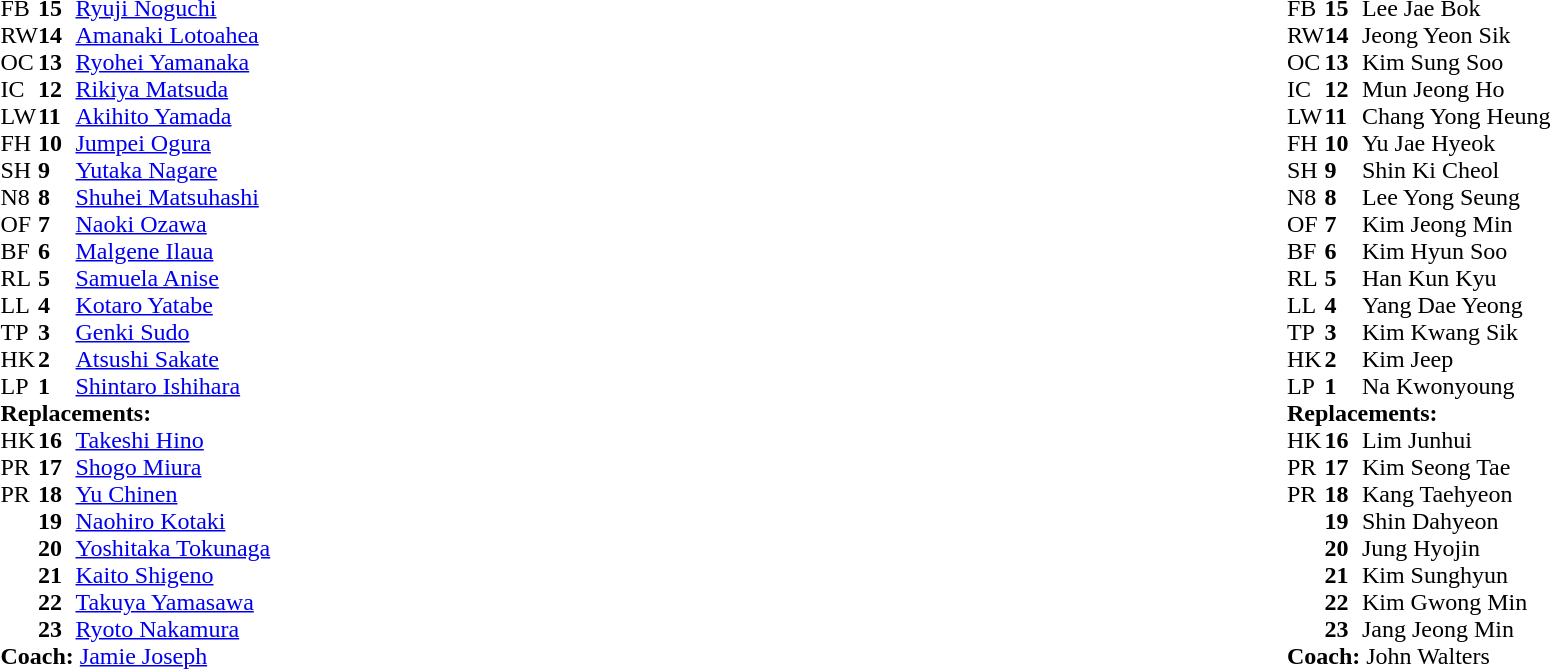<table style="width:100%">
<tr>
<td style="vertical-align:top; width:50%"><br><table cellspacing="0" cellpadding="0">
<tr>
<th width="25"></th>
<th width="25"></th>
</tr>
<tr>
<td>FB</td>
<td><strong>15</strong></td>
<td><a href='#'>Ryuji Noguchi</a></td>
</tr>
<tr>
<td>RW</td>
<td><strong>14</strong></td>
<td><a href='#'>Amanaki Lotoahea</a></td>
<td></td>
</tr>
<tr>
<td>OC</td>
<td><strong>13</strong></td>
<td><a href='#'>Ryohei Yamanaka</a></td>
<td></td>
</tr>
<tr>
<td>IC</td>
<td><strong>12</strong></td>
<td><a href='#'>Rikiya Matsuda</a></td>
</tr>
<tr>
<td>LW</td>
<td><strong>11</strong></td>
<td><a href='#'>Akihito Yamada</a></td>
</tr>
<tr>
<td>FH</td>
<td><strong>10</strong></td>
<td><a href='#'>Jumpei Ogura</a></td>
</tr>
<tr>
<td>SH</td>
<td><strong>9</strong></td>
<td><a href='#'>Yutaka Nagare</a></td>
</tr>
<tr>
<td>N8</td>
<td><strong>8</strong></td>
<td><a href='#'>Shuhei Matsuhashi</a></td>
<td></td>
</tr>
<tr>
<td>OF</td>
<td><strong>7</strong></td>
<td><a href='#'>Naoki Ozawa</a></td>
</tr>
<tr>
<td>BF</td>
<td><strong>6</strong></td>
<td><a href='#'>Malgene Ilaua</a></td>
</tr>
<tr>
<td>RL</td>
<td><strong>5</strong></td>
<td><a href='#'>Samuela Anise</a></td>
</tr>
<tr>
<td>LL</td>
<td><strong>4</strong></td>
<td><a href='#'>Kotaro Yatabe</a></td>
<td></td>
</tr>
<tr>
<td>TP</td>
<td><strong>3</strong></td>
<td><a href='#'>Genki Sudo</a></td>
<td></td>
</tr>
<tr>
<td>HK</td>
<td><strong>2</strong></td>
<td><a href='#'>Atsushi Sakate</a></td>
<td></td>
</tr>
<tr>
<td>LP</td>
<td><strong>1</strong></td>
<td><a href='#'>Shintaro Ishihara</a></td>
<td></td>
</tr>
<tr>
<td colspan=3><strong>Replacements:</strong></td>
</tr>
<tr>
<td>HK</td>
<td><strong>16</strong></td>
<td><a href='#'>Takeshi Hino</a></td>
<td></td>
</tr>
<tr>
<td>PR</td>
<td><strong>17</strong></td>
<td><a href='#'>Shogo Miura</a></td>
<td></td>
</tr>
<tr>
<td>PR</td>
<td><strong>18</strong></td>
<td><a href='#'>Yu Chinen</a></td>
<td></td>
</tr>
<tr>
<td></td>
<td><strong>19</strong></td>
<td><a href='#'>Naohiro Kotaki</a></td>
<td></td>
</tr>
<tr>
<td></td>
<td><strong>20</strong></td>
<td><a href='#'>Yoshitaka Tokunaga</a></td>
<td></td>
</tr>
<tr>
<td></td>
<td><strong>21</strong></td>
<td><a href='#'>Kaito Shigeno</a></td>
<td></td>
</tr>
<tr>
<td></td>
<td><strong>22</strong></td>
<td><a href='#'>Takuya Yamasawa</a></td>
<td></td>
</tr>
<tr>
<td></td>
<td><strong>23</strong></td>
<td><a href='#'>Ryoto Nakamura</a></td>
<td></td>
</tr>
<tr>
<td colspan=3><strong>Coach:</strong>  <a href='#'>Jamie Joseph</a></td>
</tr>
<tr>
<td colspan="4"></td>
</tr>
</table>
</td>
<td style="vertical-align:top"></td>
<td style="vertical-align:top; width:50%"><br><table cellspacing="0" cellpadding="0" style="margin:auto">
<tr>
<th width="25"></th>
<th width="25"></th>
</tr>
<tr>
<td>FB</td>
<td><strong>15</strong></td>
<td>Lee Jae Bok</td>
<td></td>
<td></td>
</tr>
<tr>
<td>RW</td>
<td><strong>14</strong></td>
<td>Jeong Yeon Sik</td>
<td></td>
</tr>
<tr>
<td>OC</td>
<td><strong>13</strong></td>
<td>Kim Sung Soo</td>
<td></td>
</tr>
<tr>
<td>IC</td>
<td><strong>12</strong></td>
<td>Mun Jeong Ho</td>
</tr>
<tr>
<td>LW</td>
<td><strong>11</strong></td>
<td>Chang Yong Heung</td>
</tr>
<tr>
<td>FH</td>
<td><strong>10</strong></td>
<td>Yu Jae Hyeok</td>
</tr>
<tr>
<td>SH</td>
<td><strong>9</strong></td>
<td>Shin Ki Cheol</td>
<td></td>
</tr>
<tr>
<td>N8</td>
<td><strong>8</strong></td>
<td>Lee Yong Seung</td>
</tr>
<tr>
<td>OF</td>
<td><strong>7</strong></td>
<td>Kim Jeong Min</td>
</tr>
<tr>
<td>BF</td>
<td><strong>6</strong></td>
<td>Kim Hyun Soo</td>
</tr>
<tr>
<td>RL</td>
<td><strong>5</strong></td>
<td>Han Kun Kyu</td>
</tr>
<tr>
<td>LL</td>
<td><strong>4</strong></td>
<td>Yang Dae Yeong</td>
<td></td>
</tr>
<tr>
<td>TP</td>
<td><strong>3</strong></td>
<td>Kim Kwang Sik</td>
<td></td>
</tr>
<tr>
<td>HK</td>
<td><strong>2</strong></td>
<td>Kim Jeep</td>
<td></td>
</tr>
<tr>
<td>LP</td>
<td><strong>1</strong></td>
<td>Na Kwonyoung</td>
<td></td>
</tr>
<tr>
<td colspan=3><strong>Replacements:</strong></td>
</tr>
<tr>
<td>HK</td>
<td><strong>16</strong></td>
<td>Lim Junhui</td>
<td></td>
</tr>
<tr>
<td>PR</td>
<td><strong>17</strong></td>
<td>Kim Seong Tae</td>
<td></td>
</tr>
<tr>
<td>PR</td>
<td><strong>18</strong></td>
<td>Kang Taehyeon</td>
<td></td>
</tr>
<tr>
<td></td>
<td><strong>19</strong></td>
<td>Shin Dahyeon</td>
<td></td>
</tr>
<tr>
<td></td>
<td><strong>20</strong></td>
<td>Jung Hyojin</td>
</tr>
<tr>
<td></td>
<td><strong>21</strong></td>
<td>Kim Sunghyun</td>
<td></td>
</tr>
<tr>
<td></td>
<td><strong>22</strong></td>
<td>Kim Gwong Min</td>
<td></td>
</tr>
<tr>
<td></td>
<td><strong>23</strong></td>
<td>Jang Jeong Min</td>
<td></td>
</tr>
<tr>
<td colspan=3><strong>Coach:</strong>  John Walters</td>
</tr>
<tr>
<td colspan="4"></td>
</tr>
</table>
</td>
</tr>
</table>
